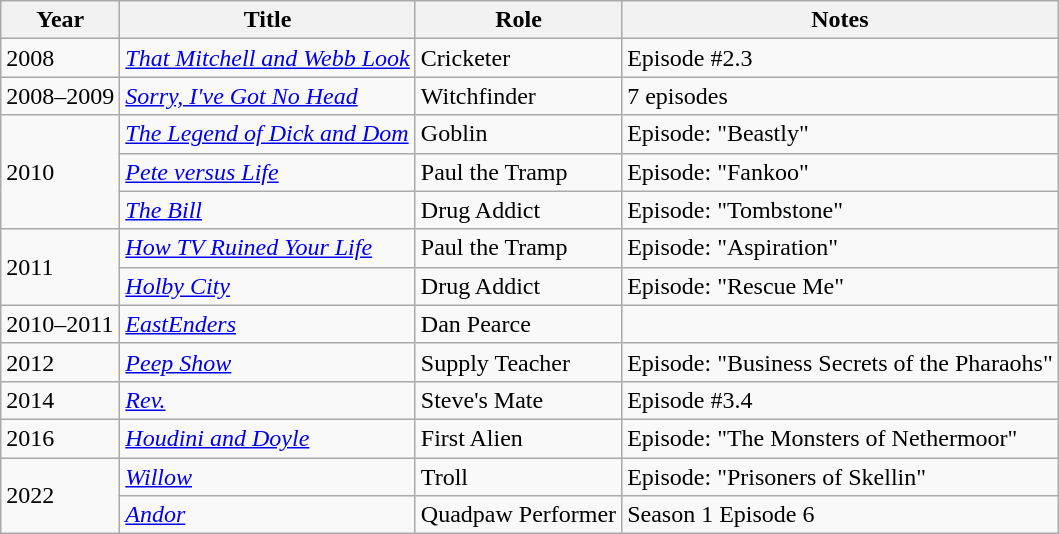<table class="wikitable sortable">
<tr>
<th>Year</th>
<th>Title</th>
<th>Role</th>
<th class="unsortable">Notes</th>
</tr>
<tr>
<td>2008</td>
<td><em><a href='#'>That Mitchell and Webb Look</a></em></td>
<td>Cricketer</td>
<td>Episode #2.3</td>
</tr>
<tr>
<td>2008–2009</td>
<td><em><a href='#'>Sorry, I've Got No Head</a></em></td>
<td>Witchfinder</td>
<td>7 episodes</td>
</tr>
<tr>
<td rowspan="3">2010</td>
<td><em><a href='#'>The Legend of Dick and Dom</a></em></td>
<td>Goblin</td>
<td>Episode: "Beastly"</td>
</tr>
<tr>
<td><em><a href='#'>Pete versus Life</a></em></td>
<td>Paul the Tramp</td>
<td>Episode: "Fankoo"</td>
</tr>
<tr>
<td><em><a href='#'>The Bill</a></em></td>
<td>Drug Addict</td>
<td>Episode: "Tombstone"</td>
</tr>
<tr>
<td rowspan="2">2011</td>
<td><em><a href='#'>How TV Ruined Your Life</a></em></td>
<td>Paul the Tramp</td>
<td>Episode: "Aspiration"</td>
</tr>
<tr>
<td><em><a href='#'>Holby City</a></em></td>
<td>Drug Addict</td>
<td>Episode: "Rescue Me"</td>
</tr>
<tr>
<td>2010–2011</td>
<td><em><a href='#'>EastEnders</a></em></td>
<td>Dan Pearce</td>
<td></td>
</tr>
<tr>
<td>2012</td>
<td><em><a href='#'>Peep Show</a></em></td>
<td>Supply Teacher</td>
<td>Episode: "Business Secrets of the Pharaohs"</td>
</tr>
<tr>
<td>2014</td>
<td><em><a href='#'>Rev.</a></em></td>
<td>Steve's Mate</td>
<td>Episode #3.4</td>
</tr>
<tr>
<td>2016</td>
<td><em><a href='#'>Houdini and Doyle</a></em></td>
<td>First Alien</td>
<td>Episode: "The Monsters of Nethermoor"</td>
</tr>
<tr>
<td rowspan="2">2022</td>
<td><em><a href='#'>Willow</a></em></td>
<td>Troll</td>
<td>Episode: "Prisoners of Skellin"</td>
</tr>
<tr>
<td><em><a href='#'>Andor</a></em></td>
<td>Quadpaw Performer</td>
<td>Season 1 Episode 6</td>
</tr>
</table>
